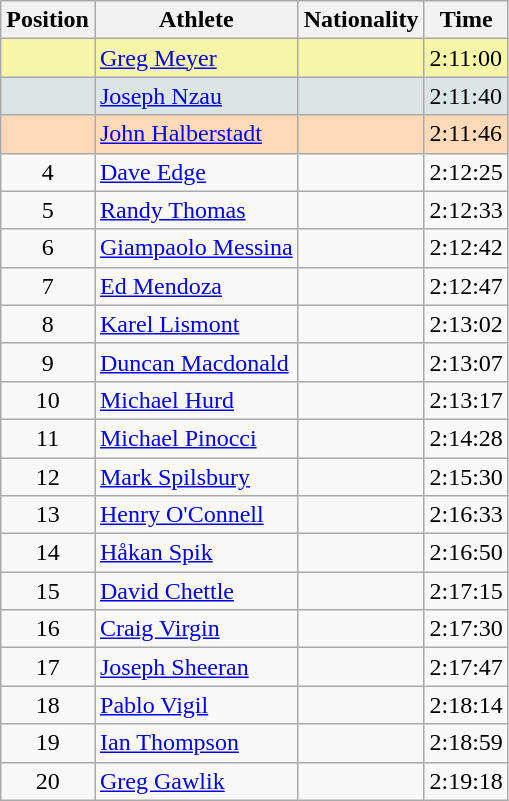<table class="wikitable sortable">
<tr>
<th>Position</th>
<th>Athlete</th>
<th>Nationality</th>
<th>Time</th>
</tr>
<tr bgcolor=#F7F6A8>
<td align=center></td>
<td><a href='#'>Greg Meyer</a></td>
<td></td>
<td>2:11:00</td>
</tr>
<tr bgcolor=#DCE5E5>
<td align=center></td>
<td><a href='#'>Joseph Nzau</a></td>
<td></td>
<td>2:11:40</td>
</tr>
<tr bgcolor=#FFDAB9>
<td align=center></td>
<td><a href='#'>John Halberstadt</a></td>
<td></td>
<td>2:11:46</td>
</tr>
<tr>
<td align=center>4</td>
<td><a href='#'>Dave Edge</a></td>
<td></td>
<td>2:12:25</td>
</tr>
<tr>
<td align=center>5</td>
<td><a href='#'>Randy Thomas</a></td>
<td></td>
<td>2:12:33</td>
</tr>
<tr>
<td align=center>6</td>
<td><a href='#'>Giampaolo Messina</a></td>
<td></td>
<td>2:12:42</td>
</tr>
<tr>
<td align=center>7</td>
<td><a href='#'>Ed Mendoza</a></td>
<td></td>
<td>2:12:47</td>
</tr>
<tr>
<td align=center>8</td>
<td><a href='#'>Karel Lismont</a></td>
<td></td>
<td>2:13:02</td>
</tr>
<tr>
<td align=center>9</td>
<td><a href='#'>Duncan Macdonald</a></td>
<td></td>
<td>2:13:07</td>
</tr>
<tr>
<td align=center>10</td>
<td><a href='#'>Michael Hurd</a></td>
<td></td>
<td>2:13:17</td>
</tr>
<tr>
<td align=center>11</td>
<td><a href='#'>Michael Pinocci</a></td>
<td></td>
<td>2:14:28</td>
</tr>
<tr>
<td align=center>12</td>
<td><a href='#'>Mark Spilsbury</a></td>
<td></td>
<td>2:15:30</td>
</tr>
<tr>
<td align=center>13</td>
<td><a href='#'>Henry O'Connell</a></td>
<td></td>
<td>2:16:33</td>
</tr>
<tr>
<td align=center>14</td>
<td><a href='#'>Håkan Spik</a></td>
<td></td>
<td>2:16:50</td>
</tr>
<tr>
<td align=center>15</td>
<td><a href='#'>David Chettle</a></td>
<td></td>
<td>2:17:15</td>
</tr>
<tr>
<td align=center>16</td>
<td><a href='#'>Craig Virgin</a></td>
<td></td>
<td>2:17:30</td>
</tr>
<tr>
<td align=center>17</td>
<td><a href='#'>Joseph Sheeran</a></td>
<td></td>
<td>2:17:47</td>
</tr>
<tr>
<td align=center>18</td>
<td><a href='#'>Pablo Vigil</a></td>
<td></td>
<td>2:18:14</td>
</tr>
<tr>
<td align=center>19</td>
<td><a href='#'>Ian Thompson</a></td>
<td></td>
<td>2:18:59</td>
</tr>
<tr>
<td align=center>20</td>
<td><a href='#'>Greg Gawlik</a></td>
<td></td>
<td>2:19:18</td>
</tr>
</table>
